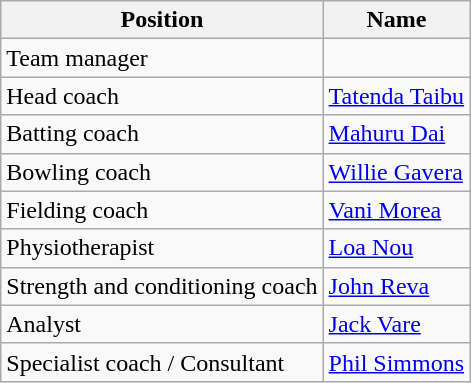<table class="wikitable">
<tr>
<th>Position</th>
<th>Name</th>
</tr>
<tr>
<td>Team manager</td>
<td></td>
</tr>
<tr>
<td>Head coach</td>
<td><a href='#'>Tatenda Taibu</a></td>
</tr>
<tr>
<td>Batting coach</td>
<td><a href='#'>Mahuru Dai</a></td>
</tr>
<tr>
<td>Bowling coach</td>
<td><a href='#'>Willie Gavera</a></td>
</tr>
<tr>
<td>Fielding coach</td>
<td><a href='#'>Vani Morea</a></td>
</tr>
<tr>
<td>Physiotherapist</td>
<td><a href='#'>Loa Nou</a></td>
</tr>
<tr>
<td>Strength and conditioning coach</td>
<td><a href='#'>John Reva</a></td>
</tr>
<tr>
<td>Analyst</td>
<td><a href='#'>Jack Vare</a></td>
</tr>
<tr>
<td>Specialist coach / Consultant</td>
<td><a href='#'>Phil Simmons</a></td>
</tr>
</table>
